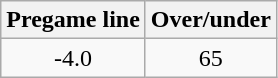<table class="wikitable" style="margin-left: auto; margin-right: auto; border: none; display: inline-table;">
<tr align="center">
<th style=>Pregame line</th>
<th style=>Over/under</th>
</tr>
<tr align="center">
<td>-4.0</td>
<td>65</td>
</tr>
</table>
